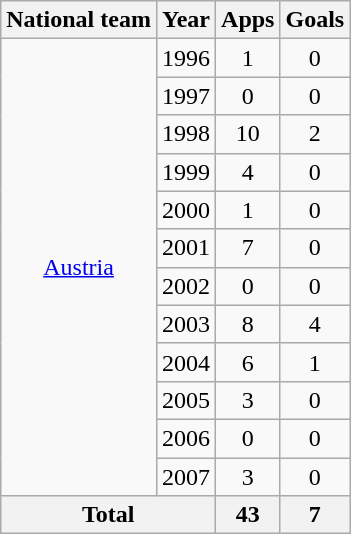<table class="wikitable" style="text-align:center">
<tr>
<th>National team</th>
<th>Year</th>
<th>Apps</th>
<th>Goals</th>
</tr>
<tr>
<td rowspan="12"><a href='#'>Austria</a></td>
<td>1996</td>
<td>1</td>
<td>0</td>
</tr>
<tr>
<td>1997</td>
<td>0</td>
<td>0</td>
</tr>
<tr>
<td>1998</td>
<td>10</td>
<td>2</td>
</tr>
<tr>
<td>1999</td>
<td>4</td>
<td>0</td>
</tr>
<tr>
<td>2000</td>
<td>1</td>
<td>0</td>
</tr>
<tr>
<td>2001</td>
<td>7</td>
<td>0</td>
</tr>
<tr>
<td>2002</td>
<td>0</td>
<td>0</td>
</tr>
<tr>
<td>2003</td>
<td>8</td>
<td>4</td>
</tr>
<tr>
<td>2004</td>
<td>6</td>
<td>1</td>
</tr>
<tr>
<td>2005</td>
<td>3</td>
<td>0</td>
</tr>
<tr>
<td>2006</td>
<td>0</td>
<td>0</td>
</tr>
<tr>
<td>2007</td>
<td>3</td>
<td>0</td>
</tr>
<tr>
<th colspan="2">Total</th>
<th>43</th>
<th>7</th>
</tr>
</table>
